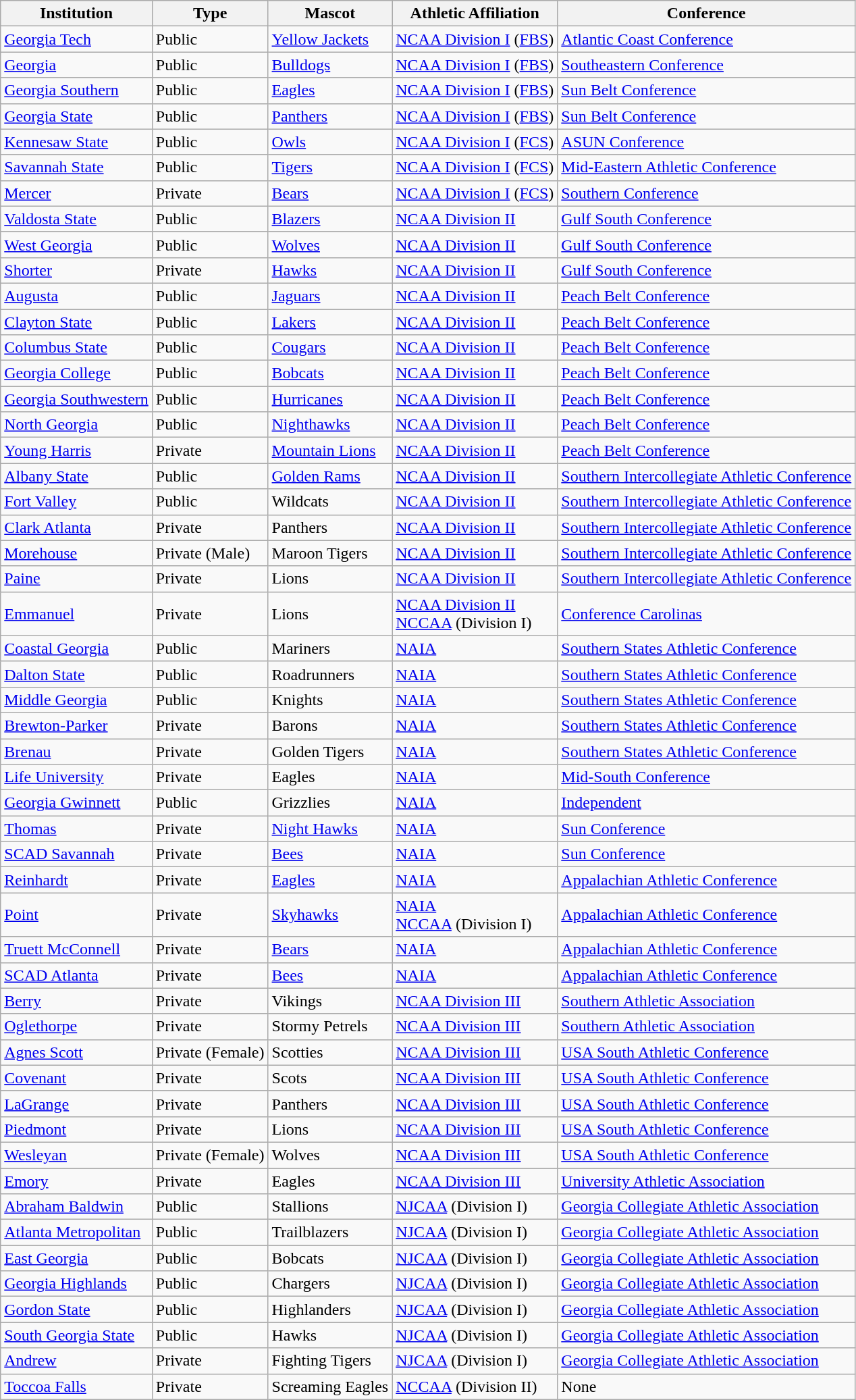<table class="wikitable sortable">
<tr>
<th>Institution</th>
<th>Type</th>
<th>Mascot</th>
<th>Athletic Affiliation</th>
<th>Conference</th>
</tr>
<tr>
<td><a href='#'>Georgia Tech</a></td>
<td>Public</td>
<td><a href='#'>Yellow Jackets</a></td>
<td><a href='#'>NCAA Division I</a> (<a href='#'>FBS</a>)</td>
<td><a href='#'>Atlantic Coast Conference</a></td>
</tr>
<tr>
<td><a href='#'>Georgia</a></td>
<td>Public</td>
<td><a href='#'>Bulldogs</a></td>
<td><a href='#'>NCAA Division I</a> (<a href='#'>FBS</a>)</td>
<td><a href='#'>Southeastern Conference</a></td>
</tr>
<tr>
<td><a href='#'>Georgia Southern</a></td>
<td>Public</td>
<td><a href='#'>Eagles</a></td>
<td><a href='#'>NCAA Division I</a> (<a href='#'>FBS</a>)</td>
<td><a href='#'>Sun Belt Conference</a></td>
</tr>
<tr>
<td><a href='#'>Georgia State</a></td>
<td>Public</td>
<td><a href='#'>Panthers</a></td>
<td><a href='#'>NCAA Division I</a> (<a href='#'>FBS</a>)</td>
<td><a href='#'>Sun Belt Conference</a></td>
</tr>
<tr>
<td><a href='#'>Kennesaw State</a></td>
<td>Public</td>
<td><a href='#'>Owls</a></td>
<td><a href='#'>NCAA Division I</a> (<a href='#'>FCS</a>)</td>
<td><a href='#'>ASUN Conference</a></td>
</tr>
<tr>
<td><a href='#'>Savannah State</a></td>
<td>Public</td>
<td><a href='#'>Tigers</a></td>
<td><a href='#'>NCAA Division I</a> (<a href='#'>FCS</a>)</td>
<td><a href='#'>Mid-Eastern Athletic Conference</a></td>
</tr>
<tr>
<td><a href='#'>Mercer</a></td>
<td>Private</td>
<td><a href='#'>Bears</a></td>
<td><a href='#'>NCAA Division I</a> (<a href='#'>FCS</a>)</td>
<td><a href='#'>Southern Conference</a></td>
</tr>
<tr>
<td><a href='#'>Valdosta State</a></td>
<td>Public</td>
<td><a href='#'>Blazers</a></td>
<td><a href='#'>NCAA Division II</a></td>
<td><a href='#'>Gulf South Conference</a></td>
</tr>
<tr>
<td><a href='#'>West Georgia</a></td>
<td>Public</td>
<td><a href='#'>Wolves</a></td>
<td><a href='#'>NCAA Division II</a></td>
<td><a href='#'>Gulf South Conference</a></td>
</tr>
<tr>
<td><a href='#'>Shorter</a></td>
<td>Private</td>
<td><a href='#'>Hawks</a></td>
<td><a href='#'>NCAA Division II</a></td>
<td><a href='#'>Gulf South Conference</a></td>
</tr>
<tr>
<td><a href='#'>Augusta</a></td>
<td>Public</td>
<td><a href='#'>Jaguars</a></td>
<td><a href='#'>NCAA Division II</a> </td>
<td><a href='#'>Peach Belt Conference</a></td>
</tr>
<tr>
<td><a href='#'>Clayton State</a></td>
<td>Public</td>
<td><a href='#'>Lakers</a></td>
<td><a href='#'>NCAA Division II</a></td>
<td><a href='#'>Peach Belt Conference</a></td>
</tr>
<tr>
<td><a href='#'>Columbus State</a></td>
<td>Public</td>
<td><a href='#'>Cougars</a></td>
<td><a href='#'>NCAA Division II</a></td>
<td><a href='#'>Peach Belt Conference</a></td>
</tr>
<tr>
<td><a href='#'>Georgia College</a></td>
<td>Public</td>
<td><a href='#'>Bobcats</a></td>
<td><a href='#'>NCAA Division II</a></td>
<td><a href='#'>Peach Belt Conference</a></td>
</tr>
<tr>
<td><a href='#'>Georgia Southwestern</a></td>
<td>Public</td>
<td><a href='#'>Hurricanes</a></td>
<td><a href='#'>NCAA Division II</a></td>
<td><a href='#'>Peach Belt Conference</a></td>
</tr>
<tr>
<td><a href='#'>North Georgia</a></td>
<td>Public</td>
<td><a href='#'>Nighthawks</a></td>
<td><a href='#'>NCAA Division II</a></td>
<td><a href='#'>Peach Belt Conference</a></td>
</tr>
<tr>
<td><a href='#'>Young Harris</a></td>
<td>Private</td>
<td><a href='#'>Mountain Lions</a></td>
<td><a href='#'>NCAA Division II</a></td>
<td><a href='#'>Peach Belt Conference</a></td>
</tr>
<tr>
<td><a href='#'>Albany State</a></td>
<td>Public</td>
<td><a href='#'>Golden Rams</a></td>
<td><a href='#'>NCAA Division II</a></td>
<td><a href='#'>Southern Intercollegiate Athletic Conference</a></td>
</tr>
<tr>
<td><a href='#'>Fort Valley</a></td>
<td>Public</td>
<td>Wildcats</td>
<td><a href='#'>NCAA Division II</a></td>
<td><a href='#'>Southern Intercollegiate Athletic Conference</a></td>
</tr>
<tr>
<td><a href='#'>Clark Atlanta</a></td>
<td>Private</td>
<td>Panthers</td>
<td><a href='#'>NCAA Division II</a></td>
<td><a href='#'>Southern Intercollegiate Athletic Conference</a></td>
</tr>
<tr>
<td><a href='#'>Morehouse</a></td>
<td>Private (Male)</td>
<td>Maroon Tigers</td>
<td><a href='#'>NCAA Division II</a></td>
<td><a href='#'>Southern Intercollegiate Athletic Conference</a></td>
</tr>
<tr>
<td><a href='#'>Paine</a></td>
<td>Private</td>
<td>Lions</td>
<td><a href='#'>NCAA Division II</a></td>
<td><a href='#'>Southern Intercollegiate Athletic Conference</a></td>
</tr>
<tr>
<td><a href='#'>Emmanuel</a></td>
<td>Private</td>
<td>Lions</td>
<td><a href='#'>NCAA Division II</a><br><a href='#'>NCCAA</a> (Division I)</td>
<td><a href='#'>Conference Carolinas</a></td>
</tr>
<tr>
<td><a href='#'>Coastal Georgia</a></td>
<td>Public</td>
<td>Mariners</td>
<td><a href='#'>NAIA</a></td>
<td><a href='#'>Southern States Athletic Conference</a></td>
</tr>
<tr>
<td><a href='#'>Dalton State</a></td>
<td>Public</td>
<td>Roadrunners</td>
<td><a href='#'>NAIA</a></td>
<td><a href='#'>Southern States Athletic Conference</a></td>
</tr>
<tr>
<td><a href='#'>Middle Georgia</a></td>
<td>Public</td>
<td>Knights</td>
<td><a href='#'>NAIA</a></td>
<td><a href='#'>Southern States Athletic Conference</a></td>
</tr>
<tr>
<td><a href='#'>Brewton-Parker</a></td>
<td>Private</td>
<td>Barons</td>
<td><a href='#'>NAIA</a></td>
<td><a href='#'>Southern States Athletic Conference</a></td>
</tr>
<tr>
<td><a href='#'>Brenau</a></td>
<td>Private</td>
<td>Golden Tigers</td>
<td><a href='#'>NAIA</a></td>
<td><a href='#'>Southern States Athletic Conference</a></td>
</tr>
<tr>
<td><a href='#'>Life University</a></td>
<td>Private</td>
<td>Eagles</td>
<td><a href='#'>NAIA</a></td>
<td><a href='#'>Mid-South Conference</a></td>
</tr>
<tr>
<td><a href='#'>Georgia Gwinnett</a></td>
<td>Public</td>
<td>Grizzlies</td>
<td><a href='#'>NAIA</a></td>
<td><a href='#'>Independent</a></td>
</tr>
<tr>
<td><a href='#'>Thomas</a></td>
<td>Private</td>
<td><a href='#'>Night Hawks</a></td>
<td><a href='#'>NAIA</a></td>
<td><a href='#'>Sun Conference</a></td>
</tr>
<tr>
<td><a href='#'>SCAD Savannah</a></td>
<td>Private</td>
<td><a href='#'>Bees</a></td>
<td><a href='#'>NAIA</a></td>
<td><a href='#'>Sun Conference</a></td>
</tr>
<tr>
<td><a href='#'>Reinhardt</a></td>
<td>Private</td>
<td><a href='#'>Eagles</a></td>
<td><a href='#'>NAIA</a></td>
<td><a href='#'>Appalachian Athletic Conference</a></td>
</tr>
<tr>
<td><a href='#'>Point</a></td>
<td>Private</td>
<td><a href='#'>Skyhawks</a></td>
<td><a href='#'>NAIA</a><br><a href='#'>NCCAA</a> (Division I)</td>
<td><a href='#'>Appalachian Athletic Conference</a></td>
</tr>
<tr>
<td><a href='#'>Truett McConnell</a></td>
<td>Private</td>
<td><a href='#'>Bears</a></td>
<td><a href='#'>NAIA</a></td>
<td><a href='#'>Appalachian Athletic Conference</a></td>
</tr>
<tr>
<td><a href='#'>SCAD Atlanta</a></td>
<td>Private</td>
<td><a href='#'>Bees</a></td>
<td><a href='#'>NAIA</a></td>
<td><a href='#'>Appalachian Athletic Conference</a></td>
</tr>
<tr>
<td><a href='#'>Berry</a></td>
<td>Private</td>
<td>Vikings</td>
<td><a href='#'>NCAA Division III</a></td>
<td><a href='#'>Southern Athletic Association</a></td>
</tr>
<tr>
<td><a href='#'>Oglethorpe</a></td>
<td>Private</td>
<td>Stormy Petrels</td>
<td><a href='#'>NCAA Division III</a></td>
<td><a href='#'>Southern Athletic Association</a></td>
</tr>
<tr>
<td><a href='#'>Agnes Scott</a></td>
<td>Private (Female)</td>
<td>Scotties</td>
<td><a href='#'>NCAA Division III</a></td>
<td><a href='#'>USA South Athletic Conference</a></td>
</tr>
<tr>
<td><a href='#'>Covenant</a></td>
<td>Private</td>
<td>Scots</td>
<td><a href='#'>NCAA Division III</a></td>
<td><a href='#'>USA South Athletic Conference</a></td>
</tr>
<tr>
<td><a href='#'>LaGrange</a></td>
<td>Private</td>
<td>Panthers</td>
<td><a href='#'>NCAA Division III</a></td>
<td><a href='#'>USA South Athletic Conference</a></td>
</tr>
<tr>
<td><a href='#'>Piedmont</a></td>
<td>Private</td>
<td>Lions</td>
<td><a href='#'>NCAA Division III</a></td>
<td><a href='#'>USA South Athletic Conference</a></td>
</tr>
<tr>
<td><a href='#'>Wesleyan</a></td>
<td>Private (Female)</td>
<td>Wolves</td>
<td><a href='#'>NCAA Division III</a></td>
<td><a href='#'>USA South Athletic Conference</a></td>
</tr>
<tr>
<td><a href='#'>Emory</a></td>
<td>Private</td>
<td>Eagles</td>
<td><a href='#'>NCAA Division III</a></td>
<td><a href='#'>University Athletic Association</a></td>
</tr>
<tr>
<td><a href='#'>Abraham Baldwin</a></td>
<td>Public</td>
<td>Stallions</td>
<td><a href='#'>NJCAA</a> (Division I)</td>
<td><a href='#'>Georgia Collegiate Athletic Association</a></td>
</tr>
<tr>
<td><a href='#'>Atlanta Metropolitan</a></td>
<td>Public</td>
<td>Trailblazers</td>
<td><a href='#'>NJCAA</a> (Division I)</td>
<td><a href='#'>Georgia Collegiate Athletic Association</a></td>
</tr>
<tr>
<td><a href='#'>East Georgia</a></td>
<td>Public</td>
<td>Bobcats</td>
<td><a href='#'>NJCAA</a> (Division I)</td>
<td><a href='#'>Georgia Collegiate Athletic Association</a></td>
</tr>
<tr>
<td><a href='#'>Georgia Highlands</a></td>
<td>Public</td>
<td>Chargers</td>
<td><a href='#'>NJCAA</a> (Division I)</td>
<td><a href='#'>Georgia Collegiate Athletic Association</a></td>
</tr>
<tr>
<td><a href='#'>Gordon State</a></td>
<td>Public</td>
<td>Highlanders</td>
<td><a href='#'>NJCAA</a> (Division I)</td>
<td><a href='#'>Georgia Collegiate Athletic Association</a></td>
</tr>
<tr>
<td><a href='#'>South Georgia State</a></td>
<td>Public</td>
<td>Hawks</td>
<td><a href='#'>NJCAA</a> (Division I)</td>
<td><a href='#'>Georgia Collegiate Athletic Association</a></td>
</tr>
<tr>
<td><a href='#'>Andrew</a></td>
<td>Private</td>
<td>Fighting Tigers</td>
<td><a href='#'>NJCAA</a> (Division I)</td>
<td><a href='#'>Georgia Collegiate Athletic Association</a></td>
</tr>
<tr>
<td><a href='#'>Toccoa Falls</a></td>
<td>Private</td>
<td>Screaming Eagles</td>
<td><a href='#'>NCCAA</a> (Division II)</td>
<td>None</td>
</tr>
</table>
